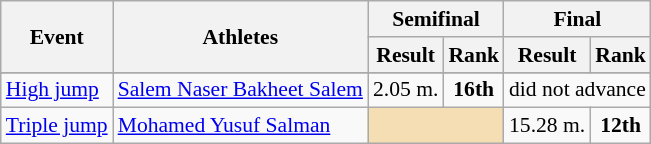<table class="wikitable" border="1" style="font-size:90%">
<tr>
<th rowspan=2>Event</th>
<th rowspan=2>Athletes</th>
<th colspan=2>Semifinal</th>
<th colspan=2>Final</th>
</tr>
<tr>
<th>Result</th>
<th>Rank</th>
<th>Result</th>
<th>Rank</th>
</tr>
<tr>
</tr>
<tr>
<td><a href='#'>High jump</a></td>
<td><a href='#'>Salem Naser Bakheet Salem</a></td>
<td align=center>2.05 m.</td>
<td align=center><strong>16th</strong></td>
<td align=center colspan=2>did not advance</td>
</tr>
<tr>
<td><a href='#'>Triple jump</a></td>
<td><a href='#'>Mohamed Yusuf Salman</a></td>
<td colspan=2 bgcolor=wheat></td>
<td align=center>15.28 m.</td>
<td align=center><strong>12th</strong></td>
</tr>
</table>
